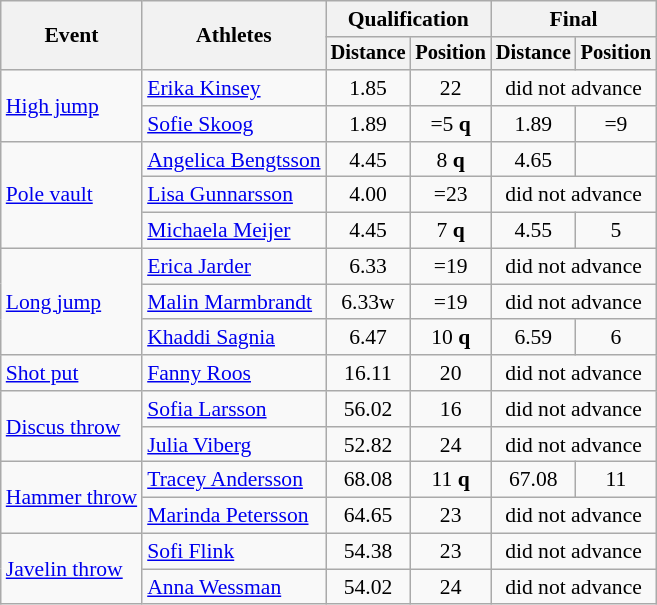<table class=wikitable style="font-size:90%">
<tr>
<th rowspan="2">Event</th>
<th rowspan="2">Athletes</th>
<th colspan="2">Qualification</th>
<th colspan="2">Final</th>
</tr>
<tr style="font-size:95%">
<th>Distance</th>
<th>Position</th>
<th>Distance</th>
<th>Position</th>
</tr>
<tr>
<td rowspan=2><a href='#'>High jump</a></td>
<td><a href='#'>Erika Kinsey</a></td>
<td align=center>1.85</td>
<td align=center>22</td>
<td align=center colspan=2>did not advance</td>
</tr>
<tr>
<td><a href='#'>Sofie Skoog</a></td>
<td align=center>1.89</td>
<td align=center>=5 <strong>q</strong></td>
<td align=center>1.89</td>
<td align=center>=9</td>
</tr>
<tr>
<td rowspan=3><a href='#'>Pole vault</a></td>
<td><a href='#'>Angelica Bengtsson</a></td>
<td align=center>4.45</td>
<td align=center>8 <strong>q</strong></td>
<td align=center>4.65</td>
<td align=center></td>
</tr>
<tr>
<td><a href='#'>Lisa Gunnarsson</a></td>
<td align=center>4.00</td>
<td align=center>=23</td>
<td align=center colspan=2>did not advance</td>
</tr>
<tr>
<td><a href='#'>Michaela Meijer</a></td>
<td align=center>4.45</td>
<td align=center>7 <strong>q</strong></td>
<td align=center>4.55</td>
<td align=center>5</td>
</tr>
<tr>
<td rowspan=3><a href='#'>Long jump</a></td>
<td><a href='#'>Erica Jarder</a></td>
<td align=center>6.33</td>
<td align=center>=19</td>
<td align=center colspan=2>did not advance</td>
</tr>
<tr>
<td><a href='#'>Malin Marmbrandt</a></td>
<td align=center>6.33w</td>
<td align=center>=19</td>
<td align=center colspan=2>did not advance</td>
</tr>
<tr>
<td><a href='#'>Khaddi Sagnia</a></td>
<td align=center>6.47</td>
<td align=center>10 <strong>q</strong></td>
<td align=center>6.59</td>
<td align=center>6</td>
</tr>
<tr>
<td><a href='#'>Shot put</a></td>
<td><a href='#'>Fanny Roos</a></td>
<td align=center>16.11</td>
<td align=center>20</td>
<td align=center colspan=2>did not advance</td>
</tr>
<tr>
<td rowspan=2><a href='#'>Discus throw</a></td>
<td><a href='#'>Sofia Larsson</a></td>
<td align=center>56.02</td>
<td align=center>16</td>
<td align=center colspan=2>did not advance</td>
</tr>
<tr>
<td><a href='#'>Julia Viberg</a></td>
<td align=center>52.82</td>
<td align=center>24</td>
<td align=center colspan=2>did not advance</td>
</tr>
<tr>
<td rowspan=2><a href='#'>Hammer throw</a></td>
<td><a href='#'>Tracey Andersson</a></td>
<td align=center>68.08</td>
<td align=center>11 <strong>q</strong></td>
<td align=center>67.08</td>
<td align=center>11</td>
</tr>
<tr>
<td><a href='#'>Marinda Petersson</a></td>
<td align=center>64.65</td>
<td align=center>23</td>
<td align=center colspan=2>did not advance</td>
</tr>
<tr>
<td rowspan=2><a href='#'>Javelin throw</a></td>
<td><a href='#'>Sofi Flink</a></td>
<td align=center>54.38</td>
<td align=center>23</td>
<td align=center colspan=2>did not advance</td>
</tr>
<tr>
<td><a href='#'>Anna Wessman</a></td>
<td align=center>54.02</td>
<td align=center>24</td>
<td align=center colspan=2>did not advance</td>
</tr>
</table>
